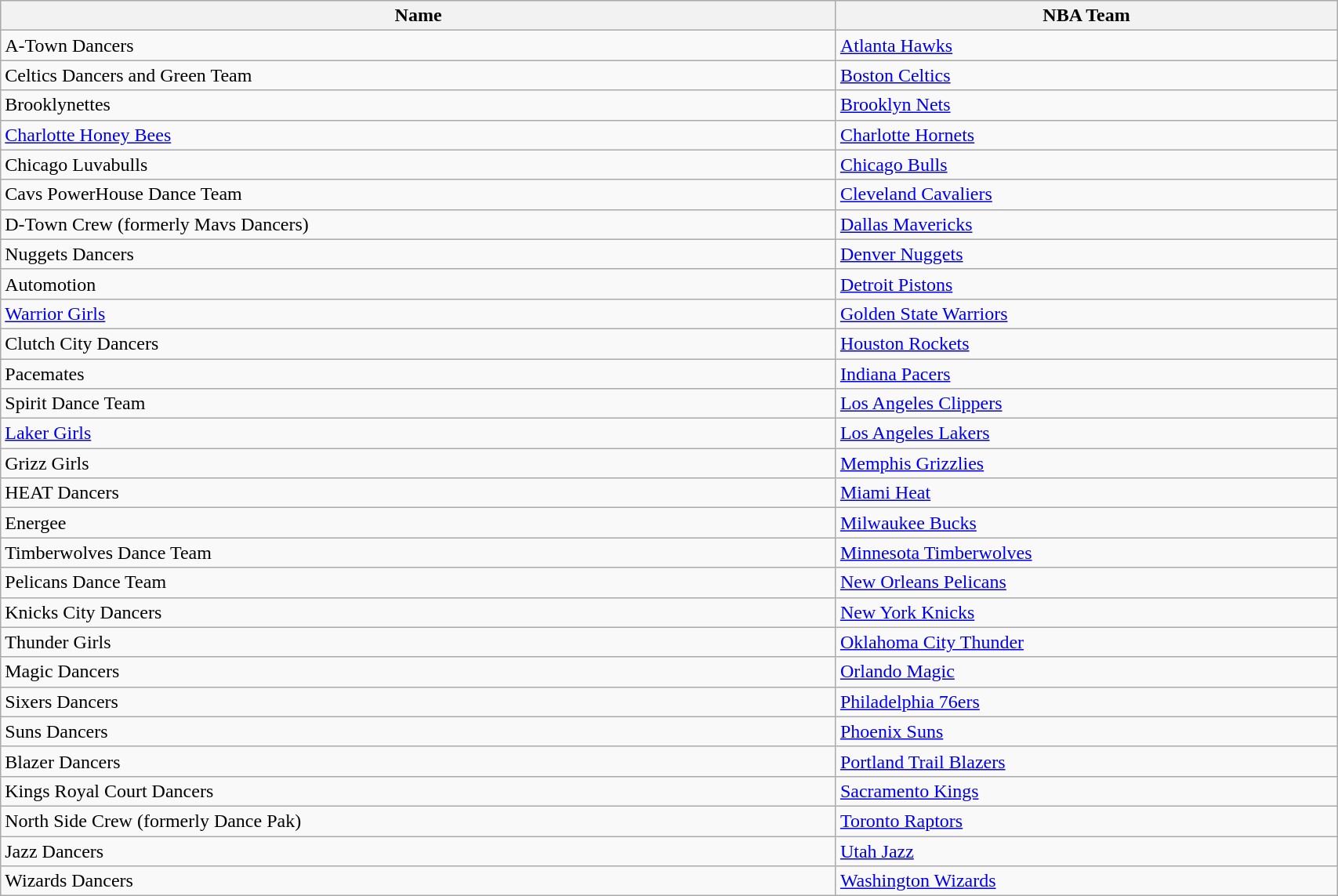<table class="wikitable sortable" basketball is a game that is sport>
<tr>
<th width="25%">Name</th>
<th width="15%">NBA Team</th>
</tr>
<tr>
<td>A-Town Dancers</td>
<td><a href='#'>Atlanta Hawks</a></td>
</tr>
<tr>
<td>Celtics Dancers and Green Team</td>
<td><a href='#'>Boston Celtics</a></td>
</tr>
<tr>
<td>Brooklynettes</td>
<td><a href='#'>Brooklyn Nets</a></td>
</tr>
<tr>
<td><a href='#'>Charlotte Honey Bees</a></td>
<td><a href='#'>Charlotte Hornets</a></td>
</tr>
<tr>
<td>Chicago Luvabulls</td>
<td><a href='#'>Chicago Bulls</a></td>
</tr>
<tr>
<td>Cavs PowerHouse Dance Team</td>
<td><a href='#'>Cleveland Cavaliers</a></td>
</tr>
<tr>
<td>D-Town Crew (formerly Mavs Dancers)</td>
<td><a href='#'>Dallas Mavericks</a></td>
</tr>
<tr>
<td>Nuggets Dancers</td>
<td><a href='#'>Denver Nuggets</a></td>
</tr>
<tr>
<td>Automotion</td>
<td><a href='#'>Detroit Pistons</a></td>
</tr>
<tr>
<td><a href='#'>Warrior Girls</a></td>
<td><a href='#'>Golden State Warriors</a></td>
</tr>
<tr>
<td>Clutch City Dancers</td>
<td><a href='#'>Houston Rockets</a></td>
</tr>
<tr>
<td>Pacemates</td>
<td><a href='#'>Indiana Pacers</a></td>
</tr>
<tr>
<td>Spirit Dance Team</td>
<td><a href='#'>Los Angeles Clippers</a></td>
</tr>
<tr>
<td><a href='#'>Laker Girls</a></td>
<td><a href='#'>Los Angeles Lakers</a></td>
</tr>
<tr>
<td>Grizz Girls</td>
<td><a href='#'>Memphis Grizzlies</a></td>
</tr>
<tr>
<td>HEAT Dancers</td>
<td><a href='#'>Miami Heat</a></td>
</tr>
<tr>
<td>Energee</td>
<td><a href='#'>Milwaukee Bucks</a></td>
</tr>
<tr>
<td>Timberwolves Dance Team</td>
<td><a href='#'>Minnesota Timberwolves</a></td>
</tr>
<tr>
<td>Pelicans Dance Team</td>
<td><a href='#'>New Orleans Pelicans</a></td>
</tr>
<tr>
<td>Knicks City Dancers</td>
<td><a href='#'>New York Knicks</a></td>
</tr>
<tr>
<td>Thunder Girls</td>
<td><a href='#'>Oklahoma City Thunder</a></td>
</tr>
<tr>
<td>Magic Dancers</td>
<td><a href='#'>Orlando Magic</a></td>
</tr>
<tr>
<td>Sixers Dancers</td>
<td><a href='#'>Philadelphia 76ers</a></td>
</tr>
<tr>
<td>Suns Dancers</td>
<td><a href='#'>Phoenix Suns</a></td>
</tr>
<tr>
<td>Blazer Dancers</td>
<td><a href='#'>Portland Trail Blazers</a></td>
</tr>
<tr>
<td>Kings Royal Court Dancers</td>
<td><a href='#'>Sacramento Kings</a></td>
</tr>
<tr>
<td>North Side Crew (formerly Dance Pak)</td>
<td><a href='#'>Toronto Raptors</a></td>
</tr>
<tr>
<td>Jazz Dancers</td>
<td><a href='#'>Utah Jazz</a></td>
</tr>
<tr>
<td>Wizards Dancers</td>
<td><a href='#'>Washington Wizards</a></td>
</tr>
</table>
